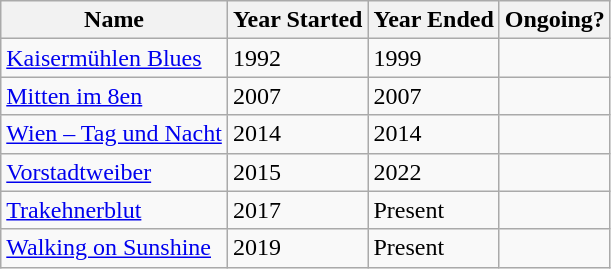<table class="wikitable sortable">
<tr>
<th>Name</th>
<th>Year Started</th>
<th>Year Ended</th>
<th>Ongoing?</th>
</tr>
<tr>
<td><a href='#'>Kaisermühlen Blues</a></td>
<td>1992</td>
<td>1999</td>
<td></td>
</tr>
<tr>
<td><a href='#'>Mitten im 8en</a></td>
<td>2007</td>
<td>2007</td>
<td></td>
</tr>
<tr>
<td><a href='#'>Wien – Tag und Nacht</a></td>
<td>2014</td>
<td>2014</td>
<td></td>
</tr>
<tr>
<td><a href='#'>Vorstadtweiber</a></td>
<td>2015</td>
<td>2022</td>
<td></td>
</tr>
<tr>
<td><a href='#'>Trakehnerblut</a></td>
<td>2017</td>
<td>Present</td>
<td></td>
</tr>
<tr>
<td><a href='#'>Walking on Sunshine</a></td>
<td>2019</td>
<td>Present</td>
<td></td>
</tr>
</table>
